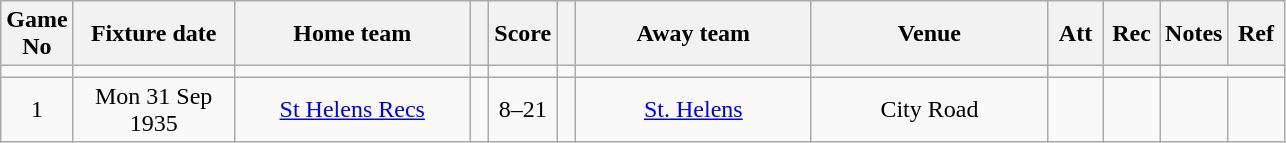<table class="wikitable" style="text-align:center;">
<tr>
<th width=20 abbr="No">Game No</th>
<th width=100 abbr="Date">Fixture date</th>
<th width=150 abbr="Home team">Home team</th>
<th width=5 abbr="space"></th>
<th width=20 abbr="Score">Score</th>
<th width=5 abbr="space"></th>
<th width=150 abbr="Away team">Away team</th>
<th width=150 abbr="Venue">Venue</th>
<th width=30 abbr="Att">Att</th>
<th width=30 abbr="Rec">Rec</th>
<th width=20 abbr="Notes">Notes</th>
<th width=30 abbr="Ref">Ref</th>
</tr>
<tr>
<td></td>
<td></td>
<td></td>
<td></td>
<td></td>
<td></td>
<td></td>
<td></td>
<td></td>
<td></td>
</tr>
<tr>
<td>1</td>
<td>Mon 31 Sep 1935</td>
<td><a href='#'>St Helens Recs</a></td>
<td></td>
<td>8–21</td>
<td></td>
<td><a href='#'>St. Helens</a></td>
<td>City Road</td>
<td></td>
<td></td>
<td></td>
<td></td>
</tr>
</table>
